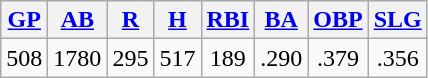<table class="wikitable">
<tr>
<th><a href='#'>GP</a></th>
<th><a href='#'>AB</a></th>
<th><a href='#'>R</a></th>
<th><a href='#'>H</a></th>
<th><a href='#'>RBI</a></th>
<th><a href='#'>BA</a></th>
<th><a href='#'>OBP</a></th>
<th><a href='#'>SLG</a></th>
</tr>
<tr align=center>
<td>508</td>
<td>1780</td>
<td>295</td>
<td>517</td>
<td>189</td>
<td>.290</td>
<td>.379</td>
<td>.356</td>
</tr>
</table>
